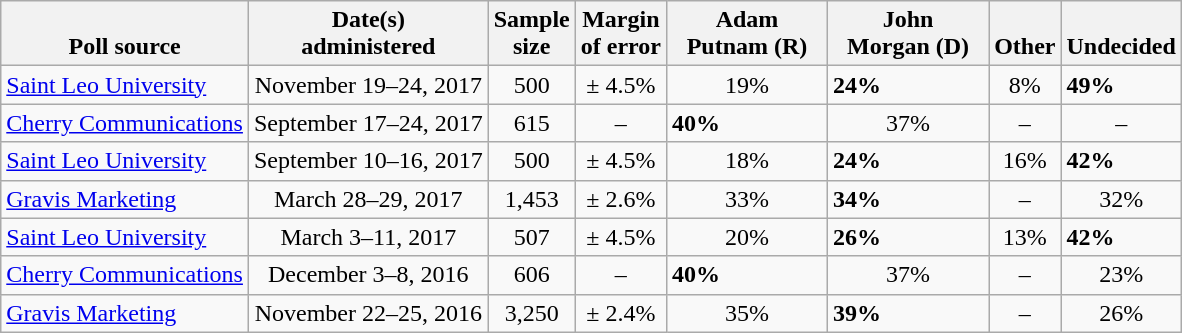<table class="wikitable">
<tr valign=bottom>
<th>Poll source</th>
<th>Date(s)<br>administered</th>
<th>Sample<br>size</th>
<th>Margin<br>of error</th>
<th style="width:100px;">Adam<br>Putnam (R)</th>
<th style="width:100px;">John<br>Morgan (D)</th>
<th>Other</th>
<th>Undecided</th>
</tr>
<tr>
<td><a href='#'>Saint Leo University</a></td>
<td align=center>November 19–24, 2017</td>
<td align=center>500</td>
<td align=center>± 4.5%</td>
<td align=center>19%</td>
<td><strong>24%</strong></td>
<td align=center>8%</td>
<td><strong>49%</strong></td>
</tr>
<tr>
<td><a href='#'>Cherry Communications</a></td>
<td align=center>September 17–24, 2017</td>
<td align=center>615</td>
<td align=center>–</td>
<td><strong>40%</strong></td>
<td align=center>37%</td>
<td align=center>–</td>
<td align=center>–</td>
</tr>
<tr>
<td><a href='#'>Saint Leo University</a></td>
<td align=center>September 10–16, 2017</td>
<td align=center>500</td>
<td align=center>± 4.5%</td>
<td align=center>18%</td>
<td><strong>24%</strong></td>
<td align=center>16%</td>
<td><strong>42%</strong></td>
</tr>
<tr>
<td><a href='#'>Gravis Marketing</a></td>
<td align=center>March 28–29, 2017</td>
<td align=center>1,453</td>
<td align=center>± 2.6%</td>
<td align=center>33%</td>
<td><strong>34%</strong></td>
<td align=center>–</td>
<td align=center>32%</td>
</tr>
<tr>
<td><a href='#'>Saint Leo University</a></td>
<td align=center>March 3–11, 2017</td>
<td align=center>507</td>
<td align=center>± 4.5%</td>
<td align=center>20%</td>
<td><strong>26%</strong></td>
<td align=center>13%</td>
<td><strong>42%</strong></td>
</tr>
<tr>
<td><a href='#'>Cherry Communications</a></td>
<td align=center>December 3–8, 2016</td>
<td align=center>606</td>
<td align=center>–</td>
<td><strong>40%</strong></td>
<td align=center>37%</td>
<td align=center>–</td>
<td align=center>23%</td>
</tr>
<tr>
<td><a href='#'>Gravis Marketing</a></td>
<td align=center>November 22–25, 2016</td>
<td align=center>3,250</td>
<td align=center>± 2.4%</td>
<td align=center>35%</td>
<td><strong>39%</strong></td>
<td align=center>–</td>
<td align=center>26%</td>
</tr>
</table>
